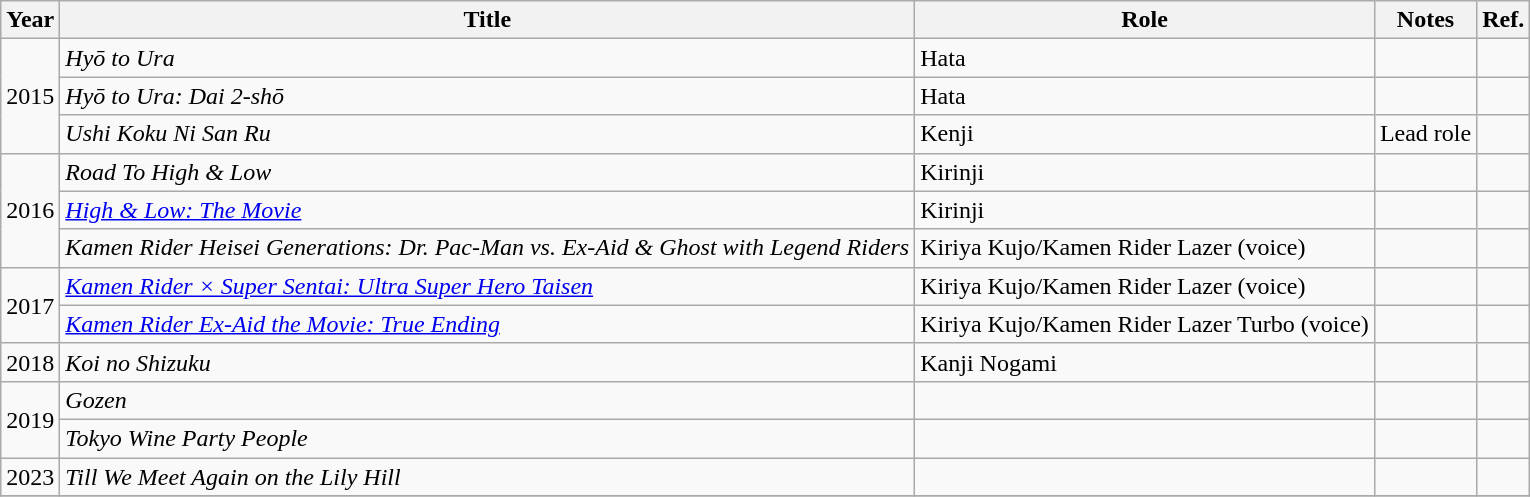<table class="wikitable">
<tr>
<th>Year</th>
<th>Title</th>
<th>Role</th>
<th>Notes</th>
<th>Ref.</th>
</tr>
<tr>
<td rowspan="3">2015</td>
<td><em>Hyō to Ura</em></td>
<td>Hata</td>
<td></td>
<td></td>
</tr>
<tr>
<td><em>Hyō to Ura: Dai 2-shō</em></td>
<td>Hata</td>
<td></td>
<td></td>
</tr>
<tr>
<td><em>Ushi Koku Ni San Ru</em></td>
<td>Kenji</td>
<td>Lead role</td>
<td></td>
</tr>
<tr>
<td rowspan="3">2016</td>
<td><em>Road To High & Low</em></td>
<td>Kirinji</td>
<td></td>
<td></td>
</tr>
<tr>
<td><em><a href='#'>High & Low: The Movie</a></em></td>
<td>Kirinji</td>
<td></td>
<td></td>
</tr>
<tr>
<td><em>Kamen Rider Heisei Generations: Dr. Pac-Man vs. Ex-Aid & Ghost with Legend Riders</em></td>
<td>Kiriya Kujo/Kamen Rider Lazer (voice)</td>
<td></td>
<td></td>
</tr>
<tr>
<td rowspan="2">2017</td>
<td><em><a href='#'>Kamen Rider × Super Sentai: Ultra Super Hero Taisen</a></em></td>
<td>Kiriya Kujo/Kamen Rider Lazer (voice)</td>
<td></td>
<td></td>
</tr>
<tr>
<td><em><a href='#'>Kamen Rider Ex-Aid the Movie: True Ending</a></em></td>
<td>Kiriya Kujo/Kamen Rider Lazer Turbo (voice)</td>
<td></td>
</tr>
<tr>
<td rowspan="1">2018</td>
<td><em>Koi no Shizuku</em></td>
<td>Kanji Nogami</td>
<td></td>
<td></td>
</tr>
<tr>
<td rowspan="2">2019</td>
<td><em>Gozen</em></td>
<td></td>
<td></td>
<td></td>
</tr>
<tr>
<td><em>Tokyo Wine Party People</em></td>
<td></td>
<td></td>
<td></td>
</tr>
<tr>
<td>2023</td>
<td><em>Till We Meet Again on the Lily Hill</em></td>
<td></td>
<td></td>
<td></td>
</tr>
<tr>
</tr>
</table>
